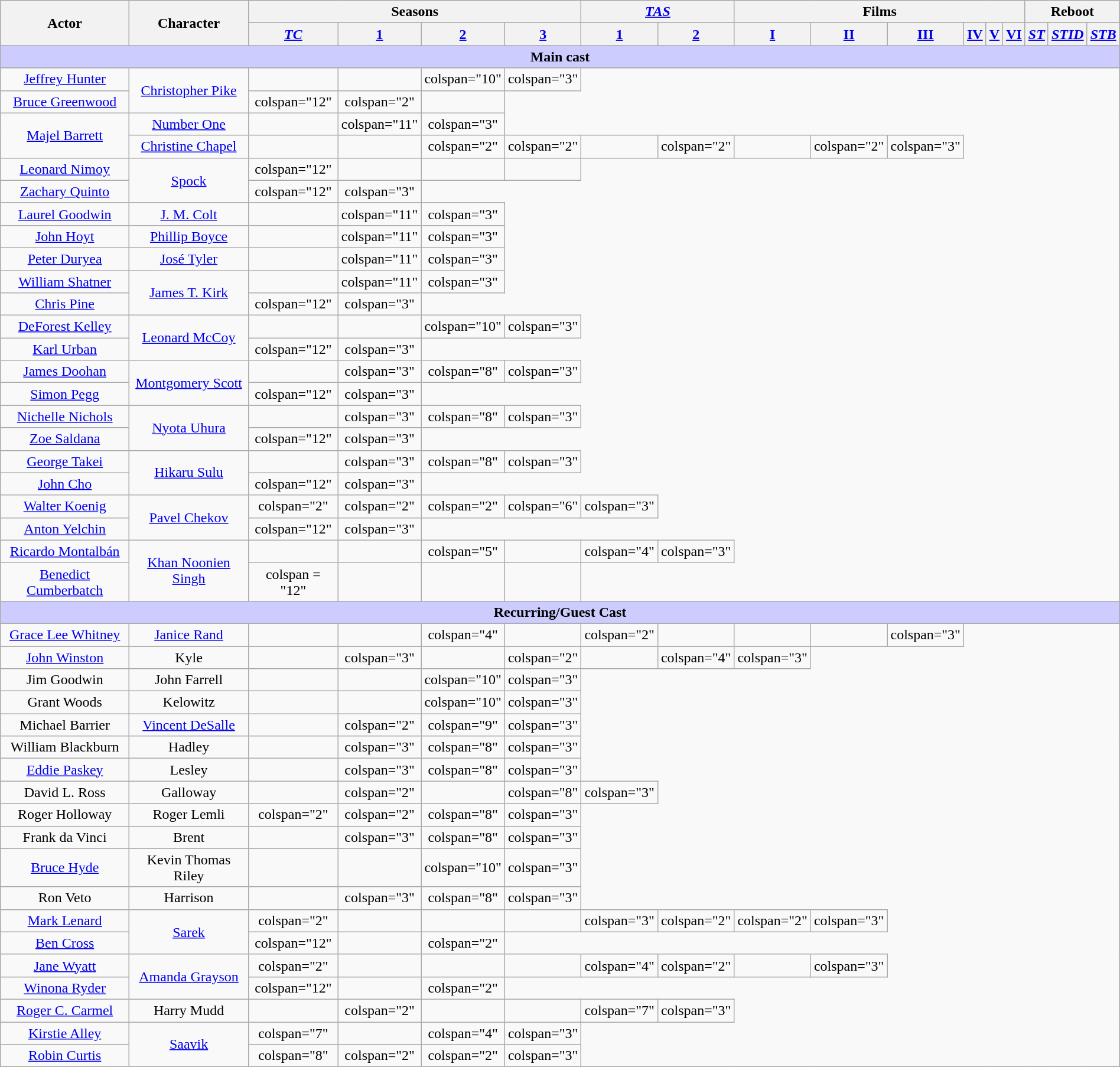<table class="wikitable plainrowheaders" style="width:100%; text-align:center;">
<tr>
<th scope="col" rowspan="2">Actor</th>
<th scope="col" rowspan="2">Character</th>
<th scope="col" colspan="4">Seasons</th>
<th scope="col" colspan="2"><a href='#'><em>TAS</em></a></th>
<th scope="col" colspan="6">Films</th>
<th scope="col" colspan="3">Reboot</th>
</tr>
<tr>
<th scope="col"><a href='#'><em>TC</em></a></th>
<th scope="col"><a href='#'>1</a></th>
<th scope="col"><a href='#'>2</a></th>
<th scope="col"><a href='#'>3</a></th>
<th scope="col"><a href='#'>1</a></th>
<th scope="col"><a href='#'>2</a></th>
<th scope="col"><a href='#'>I</a></th>
<th scope="col"><a href='#'>II</a></th>
<th scope="col"><a href='#'>III</a></th>
<th scope="col"><a href='#'>IV</a></th>
<th scope="col"><a href='#'>V</a></th>
<th scope="col"><a href='#'>VI</a></th>
<th scope="col"><a href='#'><em>ST</em></a></th>
<th scope="col"><a href='#'><em>STID</em></a></th>
<th scope="col"><a href='#'><em>STB</em></a></th>
</tr>
<tr>
<td scope="row" colspan="17" style="background-color:#ccccff;"><strong>Main cast</strong></td>
</tr>
<tr>
<td scope="row"><a href='#'>Jeffrey Hunter</a></td>
<td rowspan="2"><a href='#'>Christopher Pike</a></td>
<td></td>
<td></td>
<td>colspan="10" </td>
<td>colspan="3" </td>
</tr>
<tr>
<td><a href='#'>Bruce Greenwood</a></td>
<td>colspan="12" </td>
<td>colspan="2" </td>
<td></td>
</tr>
<tr>
<td rowspan="2" scope="row"><a href='#'>Majel Barrett</a></td>
<td><a href='#'>Number One</a></td>
<td></td>
<td>colspan="11" </td>
<td>colspan="3" </td>
</tr>
<tr>
<td><a href='#'>Christine Chapel</a></td>
<td></td>
<td></td>
<td>colspan="2" </td>
<td>colspan="2" </td>
<td></td>
<td>colspan="2" </td>
<td></td>
<td>colspan="2" </td>
<td>colspan="3" </td>
</tr>
<tr>
<td scope="row"><a href='#'>Leonard Nimoy</a></td>
<td rowspan="2"><a href='#'>Spock</a></td>
<td>colspan="12" </td>
<td></td>
<td></td>
<td></td>
</tr>
<tr>
<td scope="row"><a href='#'>Zachary Quinto</a></td>
<td>colspan="12" </td>
<td>colspan="3" </td>
</tr>
<tr>
<td scope="row"><a href='#'>Laurel Goodwin</a></td>
<td><a href='#'>J. M. Colt</a></td>
<td></td>
<td>colspan="11" </td>
<td>colspan="3" </td>
</tr>
<tr>
<td scope="row"><a href='#'>John Hoyt</a></td>
<td><a href='#'>Phillip Boyce</a></td>
<td></td>
<td>colspan="11" </td>
<td>colspan="3" </td>
</tr>
<tr>
<td scope="row"><a href='#'>Peter Duryea</a></td>
<td><a href='#'>José Tyler</a></td>
<td></td>
<td>colspan="11" </td>
<td>colspan="3" </td>
</tr>
<tr>
<td scope="row"><a href='#'>William Shatner</a></td>
<td rowspan="2"><a href='#'>James T. Kirk</a></td>
<td></td>
<td>colspan="11" </td>
<td>colspan="3" </td>
</tr>
<tr>
<td scope="row"><a href='#'>Chris Pine</a></td>
<td>colspan="12" </td>
<td>colspan="3" </td>
</tr>
<tr>
<td scope="row"><a href='#'>DeForest Kelley</a></td>
<td rowspan="2"><a href='#'>Leonard McCoy</a></td>
<td></td>
<td></td>
<td>colspan="10" </td>
<td>colspan="3" </td>
</tr>
<tr>
<td scope="row"><a href='#'>Karl Urban</a></td>
<td>colspan="12" </td>
<td>colspan="3" </td>
</tr>
<tr>
<td scope="row"><a href='#'>James Doohan</a></td>
<td rowspan="2"><a href='#'>Montgomery Scott</a></td>
<td></td>
<td>colspan="3" </td>
<td>colspan="8" </td>
<td>colspan="3" </td>
</tr>
<tr>
<td scope="row"><a href='#'>Simon Pegg</a></td>
<td>colspan="12" </td>
<td>colspan="3" </td>
</tr>
<tr>
<td scope="row"><a href='#'>Nichelle Nichols</a></td>
<td rowspan="2"><a href='#'>Nyota Uhura</a></td>
<td></td>
<td>colspan="3" </td>
<td>colspan="8" </td>
<td>colspan="3" </td>
</tr>
<tr>
<td scope="row"><a href='#'>Zoe Saldana</a></td>
<td>colspan="12" </td>
<td>colspan="3" </td>
</tr>
<tr>
<td scope="row"><a href='#'>George Takei</a></td>
<td rowspan="2"><a href='#'>Hikaru Sulu</a></td>
<td></td>
<td>colspan="3" </td>
<td>colspan="8" </td>
<td>colspan="3" </td>
</tr>
<tr>
<td scope="row"><a href='#'>John Cho</a></td>
<td>colspan="12" </td>
<td>colspan="3" </td>
</tr>
<tr>
<td scope="row"><a href='#'>Walter Koenig</a></td>
<td rowspan="2"><a href='#'>Pavel Chekov</a></td>
<td>colspan="2" </td>
<td>colspan="2" </td>
<td>colspan="2" </td>
<td>colspan="6" </td>
<td>colspan="3" </td>
</tr>
<tr>
<td scope="row"><a href='#'>Anton Yelchin</a></td>
<td>colspan="12" </td>
<td>colspan="3" </td>
</tr>
<tr>
<td scope="row"><a href='#'>Ricardo Montalbán</a></td>
<td rowspan="2"><a href='#'>Khan Noonien Singh</a></td>
<td></td>
<td></td>
<td>colspan="5" </td>
<td></td>
<td>colspan="4" </td>
<td>colspan="3" </td>
</tr>
<tr>
<td scope="row"><a href='#'>Benedict Cumberbatch</a></td>
<td>colspan = "12" </td>
<td></td>
<td></td>
<td></td>
</tr>
<tr>
<td scope="row" colspan="17" style="background-color:#ccccff;"><strong>Recurring/Guest Cast</strong></td>
</tr>
<tr>
<td scope="row"><a href='#'>Grace Lee Whitney</a></td>
<td><a href='#'>Janice Rand</a></td>
<td></td>
<td></td>
<td>colspan="4" </td>
<td></td>
<td>colspan="2" </td>
<td></td>
<td></td>
<td></td>
<td>colspan="3" </td>
</tr>
<tr>
<td scope="row"><a href='#'>John Winston</a></td>
<td>Kyle</td>
<td></td>
<td>colspan="3" </td>
<td></td>
<td>colspan="2" </td>
<td></td>
<td>colspan="4" </td>
<td>colspan="3" </td>
</tr>
<tr>
<td scope="row">Jim Goodwin</td>
<td>John Farrell</td>
<td></td>
<td></td>
<td>colspan="10" </td>
<td>colspan="3" </td>
</tr>
<tr>
<td scope="row">Grant Woods</td>
<td>Kelowitz</td>
<td></td>
<td></td>
<td>colspan="10" </td>
<td>colspan="3" </td>
</tr>
<tr>
<td scope="row">Michael Barrier</td>
<td><a href='#'>Vincent DeSalle</a></td>
<td></td>
<td>colspan="2" </td>
<td>colspan="9" </td>
<td>colspan="3" </td>
</tr>
<tr>
<td scope="row">William Blackburn</td>
<td>Hadley</td>
<td></td>
<td>colspan="3" </td>
<td>colspan="8" </td>
<td>colspan="3" </td>
</tr>
<tr>
<td scope="row"><a href='#'>Eddie Paskey</a></td>
<td>Lesley</td>
<td></td>
<td>colspan="3" </td>
<td>colspan="8" </td>
<td>colspan="3" </td>
</tr>
<tr>
<td scope="row">David L. Ross</td>
<td>Galloway</td>
<td></td>
<td>colspan="2" </td>
<td></td>
<td>colspan="8" </td>
<td>colspan="3" </td>
</tr>
<tr>
<td scope="row">Roger Holloway</td>
<td>Roger Lemli</td>
<td>colspan="2" </td>
<td>colspan="2" </td>
<td>colspan="8" </td>
<td>colspan="3" </td>
</tr>
<tr>
<td scope="row">Frank da Vinci</td>
<td>Brent</td>
<td></td>
<td>colspan="3" </td>
<td>colspan="8" </td>
<td>colspan="3" </td>
</tr>
<tr>
<td scope="row"><a href='#'>Bruce Hyde</a></td>
<td>Kevin Thomas Riley</td>
<td></td>
<td></td>
<td>colspan="10" </td>
<td>colspan="3" </td>
</tr>
<tr>
<td scope="row">Ron Veto</td>
<td>Harrison</td>
<td></td>
<td>colspan="3" </td>
<td>colspan="8" </td>
<td>colspan="3" </td>
</tr>
<tr>
<td scope="row"><a href='#'>Mark Lenard</a></td>
<td rowspan="2"><a href='#'>Sarek</a></td>
<td>colspan="2" </td>
<td></td>
<td></td>
<td></td>
<td>colspan="3" </td>
<td>colspan="2" </td>
<td>colspan="2" </td>
<td>colspan="3" </td>
</tr>
<tr>
<td scope="row"><a href='#'>Ben Cross</a></td>
<td>colspan="12" </td>
<td></td>
<td>colspan="2" </td>
</tr>
<tr>
<td scope="row"><a href='#'>Jane Wyatt</a></td>
<td rowspan="2"><a href='#'>Amanda Grayson</a></td>
<td>colspan="2" </td>
<td></td>
<td></td>
<td></td>
<td>colspan="4" </td>
<td>colspan="2" </td>
<td></td>
<td>colspan="3" </td>
</tr>
<tr>
<td scope="row"><a href='#'>Winona Ryder</a></td>
<td>colspan="12" </td>
<td></td>
<td>colspan="2" </td>
</tr>
<tr>
<td scope="row"><a href='#'>Roger C. Carmel</a></td>
<td>Harry Mudd</td>
<td></td>
<td>colspan="2" </td>
<td></td>
<td></td>
<td>colspan="7" </td>
<td>colspan="3" </td>
</tr>
<tr>
<td scope="row"><a href='#'>Kirstie Alley</a></td>
<td rowspan="2"><a href='#'>Saavik</a></td>
<td>colspan="7" </td>
<td></td>
<td>colspan="4" </td>
<td>colspan="3" </td>
</tr>
<tr>
<td scope="row"><a href='#'>Robin Curtis</a></td>
<td>colspan="8" </td>
<td>colspan="2" </td>
<td>colspan="2" </td>
<td>colspan="3" </td>
</tr>
</table>
